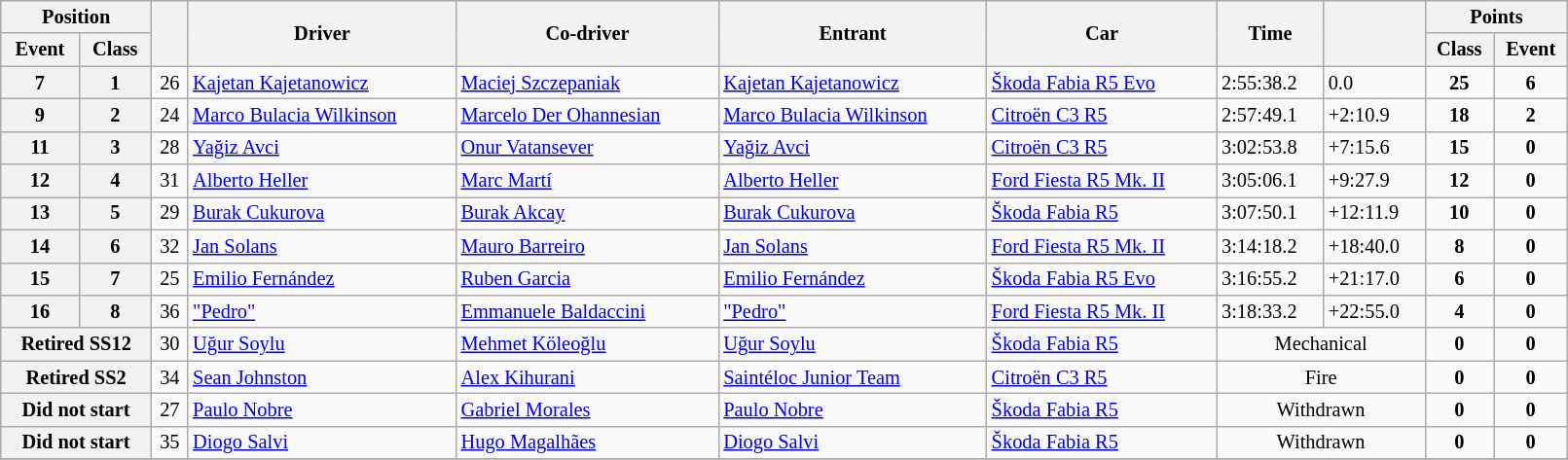<table class="wikitable" width=85% style="font-size: 85%;">
<tr>
<th colspan="2">Position</th>
<th rowspan="2"></th>
<th rowspan="2">Driver</th>
<th rowspan="2">Co-driver</th>
<th rowspan="2">Entrant</th>
<th rowspan="2">Car</th>
<th rowspan="2">Time</th>
<th rowspan="2"></th>
<th colspan="2">Points</th>
</tr>
<tr>
<th>Event</th>
<th>Class</th>
<th>Class</th>
<th>Event</th>
</tr>
<tr>
<th>7</th>
<th>1</th>
<td align="center">26</td>
<td><a href='#'>Kajetan Kajetanowicz</a></td>
<td><a href='#'>Maciej Szczepaniak</a></td>
<td><a href='#'>Kajetan Kajetanowicz</a></td>
<td><a href='#'>Škoda Fabia R5 Evo</a></td>
<td>2:55:38.2</td>
<td>0.0</td>
<td align="center"><strong>25</strong></td>
<td align="center"><strong>6</strong></td>
</tr>
<tr>
<th>9</th>
<th>2</th>
<td align="center">24</td>
<td><a href='#'>Marco Bulacia Wilkinson</a></td>
<td><a href='#'>Marcelo Der Ohannesian</a></td>
<td><a href='#'>Marco Bulacia Wilkinson</a></td>
<td><a href='#'>Citroën C3 R5</a></td>
<td>2:57:49.1</td>
<td>+2:10.9</td>
<td align="center"><strong>18</strong></td>
<td align="center"><strong>2</strong></td>
</tr>
<tr>
<th>11</th>
<th>3</th>
<td align="center">28</td>
<td><a href='#'>Yağiz Avci</a></td>
<td><a href='#'>Onur Vatansever</a></td>
<td><a href='#'>Yağiz Avci</a></td>
<td><a href='#'>Citroën C3 R5</a></td>
<td>3:02:53.8</td>
<td>+7:15.6</td>
<td align="center"><strong>15</strong></td>
<td align="center"><strong>0</strong></td>
</tr>
<tr>
<th>12</th>
<th>4</th>
<td align="center">31</td>
<td><a href='#'>Alberto Heller</a></td>
<td><a href='#'>Marc Martí</a></td>
<td><a href='#'>Alberto Heller</a></td>
<td><a href='#'>Ford Fiesta R5 Mk. II</a></td>
<td>3:05:06.1</td>
<td>+9:27.9</td>
<td align="center"><strong>12</strong></td>
<td align="center"><strong>0</strong></td>
</tr>
<tr>
<th>13</th>
<th>5</th>
<td align="center">29</td>
<td><a href='#'>Burak Cukurova</a></td>
<td><a href='#'>Burak Akcay</a></td>
<td><a href='#'>Burak Cukurova</a></td>
<td><a href='#'>Škoda Fabia R5</a></td>
<td>3:07:50.1</td>
<td>+12:11.9</td>
<td align="center"><strong>10</strong></td>
<td align="center"><strong>0</strong></td>
</tr>
<tr>
<th>14</th>
<th>6</th>
<td align="center">32</td>
<td><a href='#'>Jan Solans</a></td>
<td><a href='#'>Mauro Barreiro</a></td>
<td><a href='#'>Jan Solans</a></td>
<td><a href='#'>Ford Fiesta R5 Mk. II</a></td>
<td>3:14:18.2</td>
<td>+18:40.0</td>
<td align="center"><strong>8</strong></td>
<td align="center"><strong>0</strong></td>
</tr>
<tr>
<th>15</th>
<th>7</th>
<td align="center">25</td>
<td><a href='#'>Emilio Fernández</a></td>
<td><a href='#'>Ruben Garcia</a></td>
<td><a href='#'>Emilio Fernández</a></td>
<td><a href='#'>Škoda Fabia R5 Evo</a></td>
<td>3:16:55.2</td>
<td>+21:17.0</td>
<td align="center"><strong>6</strong></td>
<td align="center"><strong>0</strong></td>
</tr>
<tr>
<th>16</th>
<th>8</th>
<td align="center">36</td>
<td><a href='#'>"Pedro"</a></td>
<td><a href='#'>Emmanuele Baldaccini</a></td>
<td><a href='#'>"Pedro"</a></td>
<td><a href='#'>Ford Fiesta R5 Mk. II</a></td>
<td>3:18:33.2</td>
<td>+22:55.0</td>
<td align="center"><strong>4</strong></td>
<td align="center"><strong>0</strong></td>
</tr>
<tr>
<th colspan="2" nowrap>Retired SS12</th>
<td align="center">30</td>
<td><a href='#'>Uğur Soylu</a></td>
<td><a href='#'>Mehmet Köleoğlu</a></td>
<td><a href='#'>Uğur Soylu</a></td>
<td><a href='#'>Škoda Fabia R5</a></td>
<td align="center" colspan="2">Mechanical</td>
<td align="center"><strong>0</strong></td>
<td align="center"><strong>0</strong></td>
</tr>
<tr>
<th colspan="2" nowrap>Retired SS2</th>
<td align="center">34</td>
<td><a href='#'>Sean Johnston</a></td>
<td><a href='#'>Alex Kihurani</a></td>
<td><a href='#'>Saintéloc Junior Team</a></td>
<td><a href='#'>Citroën C3 R5</a></td>
<td align="center" colspan="2">Fire</td>
<td align="center"><strong>0</strong></td>
<td align="center"><strong>0</strong></td>
</tr>
<tr>
<th colspan="2" nowrap>Did not start</th>
<td align="center">27</td>
<td><a href='#'>Paulo Nobre</a></td>
<td><a href='#'>Gabriel Morales</a></td>
<td><a href='#'>Paulo Nobre</a></td>
<td><a href='#'>Škoda Fabia R5</a></td>
<td align="center" colspan="2">Withdrawn</td>
<td align="center"><strong>0</strong></td>
<td align="center"><strong>0</strong></td>
</tr>
<tr>
<th colspan="2" nowrap>Did not start</th>
<td align="center">35</td>
<td><a href='#'>Diogo Salvi</a></td>
<td><a href='#'>Hugo Magalhães</a></td>
<td><a href='#'>Diogo Salvi</a></td>
<td><a href='#'>Škoda Fabia R5</a></td>
<td align="center" colspan="2">Withdrawn</td>
<td align="center"><strong>0</strong></td>
<td align="center"><strong>0</strong></td>
</tr>
<tr>
</tr>
</table>
